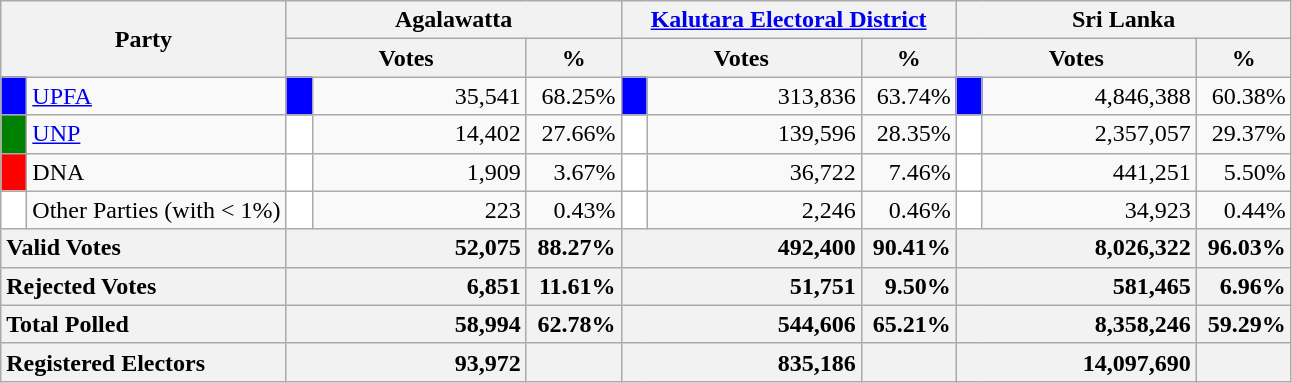<table class="wikitable">
<tr>
<th colspan="2" width="144px"rowspan="2">Party</th>
<th colspan="3" width="216px">Agalawatta</th>
<th colspan="3" width="216px"><a href='#'>Kalutara Electoral District</a></th>
<th colspan="3" width="216px">Sri Lanka</th>
</tr>
<tr>
<th colspan="2" width="144px">Votes</th>
<th>%</th>
<th colspan="2" width="144px">Votes</th>
<th>%</th>
<th colspan="2" width="144px">Votes</th>
<th>%</th>
</tr>
<tr>
<td style="background-color:blue;" width="10px"></td>
<td style="text-align:left;"><a href='#'>UPFA</a></td>
<td style="background-color:blue;" width="10px"></td>
<td style="text-align:right;">35,541</td>
<td style="text-align:right;">68.25%</td>
<td style="background-color:blue;" width="10px"></td>
<td style="text-align:right;">313,836</td>
<td style="text-align:right;">63.74%</td>
<td style="background-color:blue;" width="10px"></td>
<td style="text-align:right;">4,846,388</td>
<td style="text-align:right;">60.38%</td>
</tr>
<tr>
<td style="background-color:green;" width="10px"></td>
<td style="text-align:left;"><a href='#'>UNP</a></td>
<td style="background-color:white;" width="10px"></td>
<td style="text-align:right;">14,402</td>
<td style="text-align:right;">27.66%</td>
<td style="background-color:white;" width="10px"></td>
<td style="text-align:right;">139,596</td>
<td style="text-align:right;">28.35%</td>
<td style="background-color:white;" width="10px"></td>
<td style="text-align:right;">2,357,057</td>
<td style="text-align:right;">29.37%</td>
</tr>
<tr>
<td style="background-color:red;" width="10px"></td>
<td style="text-align:left;">DNA</td>
<td style="background-color:white;" width="10px"></td>
<td style="text-align:right;">1,909</td>
<td style="text-align:right;">3.67%</td>
<td style="background-color:white;" width="10px"></td>
<td style="text-align:right;">36,722</td>
<td style="text-align:right;">7.46%</td>
<td style="background-color:white;" width="10px"></td>
<td style="text-align:right;">441,251</td>
<td style="text-align:right;">5.50%</td>
</tr>
<tr>
<td style="background-color:white;" width="10px"></td>
<td style="text-align:left;">Other Parties (with < 1%)</td>
<td style="background-color:white;" width="10px"></td>
<td style="text-align:right;">223</td>
<td style="text-align:right;">0.43%</td>
<td style="background-color:white;" width="10px"></td>
<td style="text-align:right;">2,246</td>
<td style="text-align:right;">0.46%</td>
<td style="background-color:white;" width="10px"></td>
<td style="text-align:right;">34,923</td>
<td style="text-align:right;">0.44%</td>
</tr>
<tr>
<th colspan="2" width="144px"style="text-align:left;">Valid Votes</th>
<th style="text-align:right;"colspan="2" width="144px">52,075</th>
<th style="text-align:right;">88.27%</th>
<th style="text-align:right;"colspan="2" width="144px">492,400</th>
<th style="text-align:right;">90.41%</th>
<th style="text-align:right;"colspan="2" width="144px">8,026,322</th>
<th style="text-align:right;">96.03%</th>
</tr>
<tr>
<th colspan="2" width="144px"style="text-align:left;">Rejected Votes</th>
<th style="text-align:right;"colspan="2" width="144px">6,851</th>
<th style="text-align:right;">11.61%</th>
<th style="text-align:right;"colspan="2" width="144px">51,751</th>
<th style="text-align:right;">9.50%</th>
<th style="text-align:right;"colspan="2" width="144px">581,465</th>
<th style="text-align:right;">6.96%</th>
</tr>
<tr>
<th colspan="2" width="144px"style="text-align:left;">Total Polled</th>
<th style="text-align:right;"colspan="2" width="144px">58,994</th>
<th style="text-align:right;">62.78%</th>
<th style="text-align:right;"colspan="2" width="144px">544,606</th>
<th style="text-align:right;">65.21%</th>
<th style="text-align:right;"colspan="2" width="144px">8,358,246</th>
<th style="text-align:right;">59.29%</th>
</tr>
<tr>
<th colspan="2" width="144px"style="text-align:left;">Registered Electors</th>
<th style="text-align:right;"colspan="2" width="144px">93,972</th>
<th></th>
<th style="text-align:right;"colspan="2" width="144px">835,186</th>
<th></th>
<th style="text-align:right;"colspan="2" width="144px">14,097,690</th>
<th></th>
</tr>
</table>
